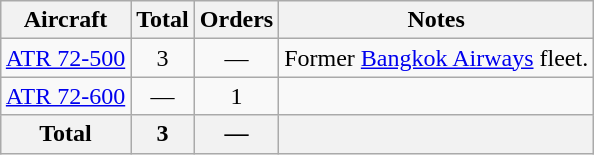<table class="wikitable" style="margin:1em auto; border-collapse:collapse;text-align:center">
<tr>
<th>Aircraft</th>
<th>Total</th>
<th>Orders</th>
<th>Notes<br></th>
</tr>
<tr>
<td><a href='#'>ATR 72-500</a></td>
<td>3</td>
<td>—</td>
<td>Former <a href='#'>Bangkok Airways</a> fleet.</td>
</tr>
<tr>
<td><a href='#'>ATR 72-600</a></td>
<td>—</td>
<td>1</td>
<td></td>
</tr>
<tr>
<th>Total</th>
<th>3</th>
<th>—</th>
<th></th>
</tr>
</table>
